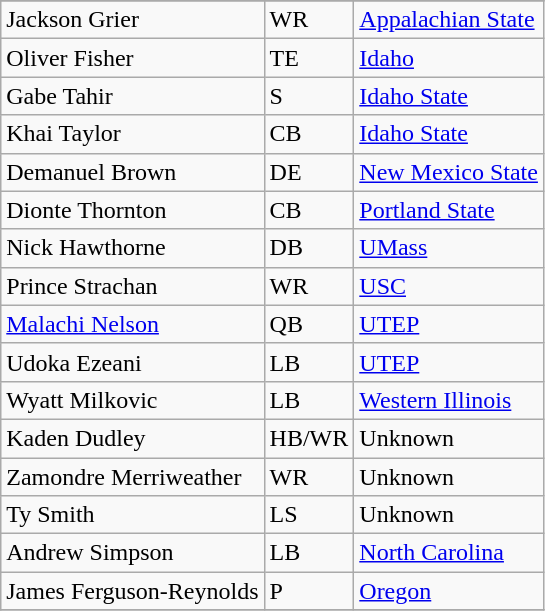<table class="wikitable sortable">
<tr>
</tr>
<tr>
<td>Jackson Grier</td>
<td>WR</td>
<td><a href='#'>Appalachian State</a></td>
</tr>
<tr>
<td>Oliver Fisher</td>
<td>TE</td>
<td><a href='#'>Idaho</a></td>
</tr>
<tr>
<td>Gabe Tahir</td>
<td>S</td>
<td><a href='#'>Idaho State</a></td>
</tr>
<tr>
<td>Khai Taylor</td>
<td>CB</td>
<td><a href='#'>Idaho State</a></td>
</tr>
<tr>
<td>Demanuel Brown</td>
<td>DE</td>
<td><a href='#'>New Mexico State</a></td>
</tr>
<tr>
<td>Dionte Thornton</td>
<td>CB</td>
<td><a href='#'>Portland State</a></td>
</tr>
<tr>
<td>Nick Hawthorne</td>
<td>DB</td>
<td><a href='#'>UMass</a></td>
</tr>
<tr>
<td>Prince Strachan</td>
<td>WR</td>
<td><a href='#'>USC</a></td>
</tr>
<tr>
<td><a href='#'>Malachi Nelson</a></td>
<td>QB</td>
<td><a href='#'>UTEP</a></td>
</tr>
<tr>
<td>Udoka Ezeani</td>
<td>LB</td>
<td><a href='#'>UTEP</a></td>
</tr>
<tr>
<td>Wyatt Milkovic</td>
<td>LB</td>
<td><a href='#'>Western Illinois</a></td>
</tr>
<tr>
<td>Kaden Dudley</td>
<td>HB/WR</td>
<td>Unknown</td>
</tr>
<tr>
<td>Zamondre Merriweather</td>
<td>WR</td>
<td>Unknown</td>
</tr>
<tr>
<td>Ty Smith</td>
<td>LS</td>
<td>Unknown</td>
</tr>
<tr>
<td>Andrew Simpson</td>
<td>LB</td>
<td><a href='#'>North Carolina</a></td>
</tr>
<tr>
<td>James Ferguson-Reynolds</td>
<td>P</td>
<td><a href='#'>Oregon</a></td>
</tr>
<tr>
</tr>
</table>
